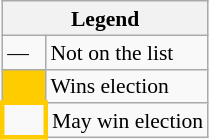<table class="wikitable" style="font-size:90%; line-height:16px;">
<tr>
<th colspan=2>Legend</th>
</tr>
<tr>
<td width=20>—</td>
<td>Not on the list</td>
</tr>
<tr>
<td style="width:20px; background:#fc0;"></td>
<td>Wins election</td>
</tr>
<tr>
<td style="width:20px; border:3px solid #fc0;"></td>
<td>May win election</td>
</tr>
</table>
